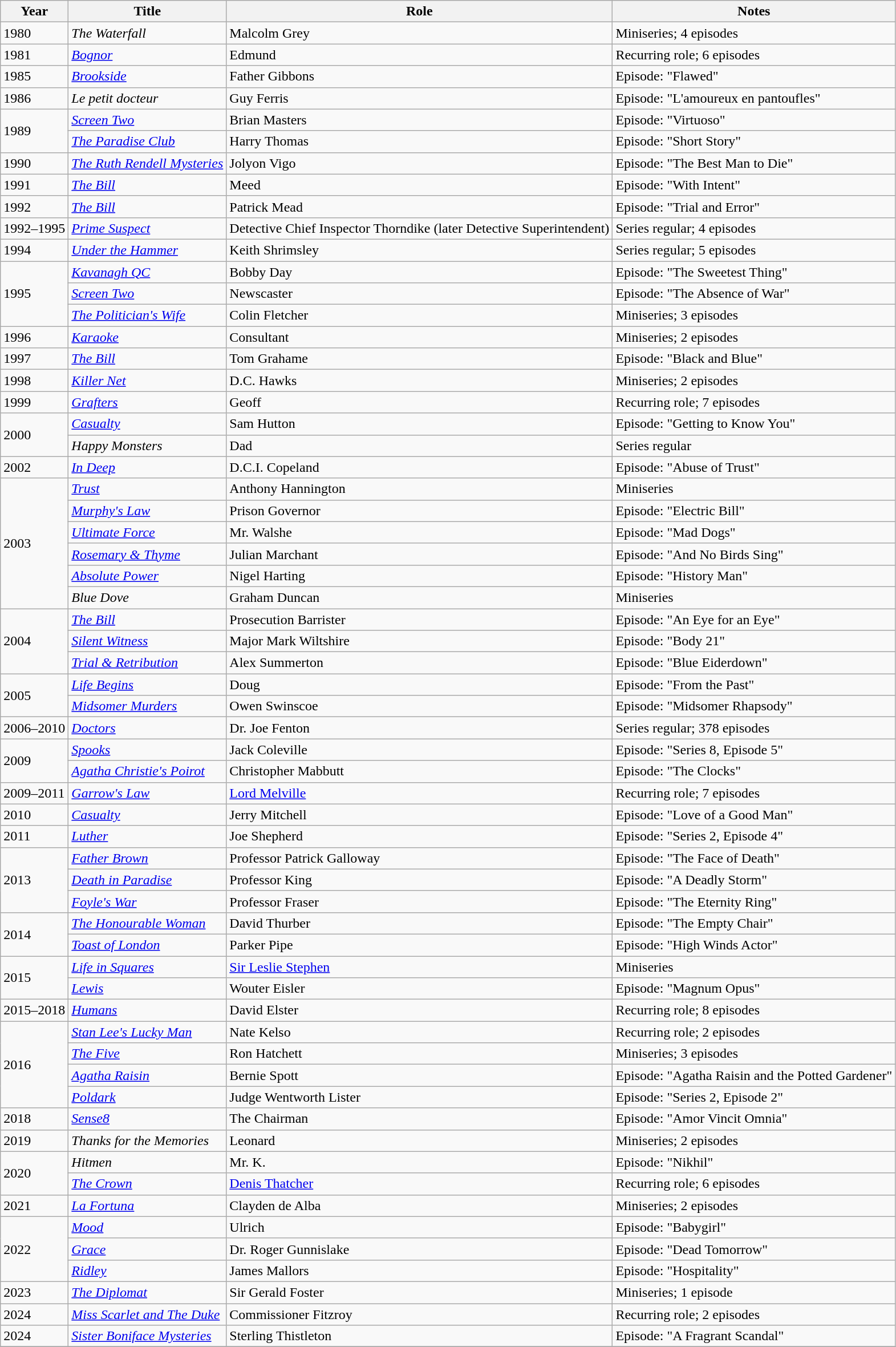<table class="wikitable sortable">
<tr>
<th>Year</th>
<th>Title</th>
<th>Role</th>
<th>Notes</th>
</tr>
<tr>
<td>1980</td>
<td><em>The Waterfall</em></td>
<td>Malcolm Grey</td>
<td>Miniseries; 4 episodes</td>
</tr>
<tr>
<td>1981</td>
<td><em><a href='#'>Bognor</a></em></td>
<td>Edmund</td>
<td>Recurring role; 6 episodes</td>
</tr>
<tr>
<td>1985</td>
<td><em><a href='#'>Brookside</a></em></td>
<td>Father Gibbons</td>
<td>Episode: "Flawed"</td>
</tr>
<tr>
<td>1986</td>
<td><em>Le petit docteur</em></td>
<td>Guy Ferris</td>
<td>Episode: "L'amoureux en pantoufles"</td>
</tr>
<tr>
<td rowspan="2">1989</td>
<td><em><a href='#'>Screen Two</a></em></td>
<td>Brian Masters</td>
<td>Episode: "Virtuoso"</td>
</tr>
<tr>
<td><em><a href='#'>The Paradise Club</a></em></td>
<td>Harry Thomas</td>
<td>Episode: "Short Story"</td>
</tr>
<tr>
<td>1990</td>
<td><em><a href='#'>The Ruth Rendell Mysteries</a></em></td>
<td>Jolyon Vigo</td>
<td>Episode: "The Best Man to Die"</td>
</tr>
<tr>
<td>1991</td>
<td><em><a href='#'>The Bill</a></em></td>
<td>Meed</td>
<td>Episode: "With Intent"</td>
</tr>
<tr>
<td>1992</td>
<td><em><a href='#'>The Bill</a></em></td>
<td>Patrick Mead</td>
<td>Episode: "Trial and Error"</td>
</tr>
<tr>
<td>1992–1995</td>
<td><em><a href='#'>Prime Suspect</a></em></td>
<td>Detective Chief Inspector Thorndike (later Detective Superintendent)</td>
<td>Series regular; 4 episodes</td>
</tr>
<tr>
<td>1994</td>
<td><em><a href='#'>Under the Hammer</a></em></td>
<td>Keith Shrimsley</td>
<td>Series regular; 5 episodes</td>
</tr>
<tr>
<td rowspan="3">1995</td>
<td><em><a href='#'>Kavanagh QC</a></em></td>
<td>Bobby Day</td>
<td>Episode: "The Sweetest Thing"</td>
</tr>
<tr>
<td><em><a href='#'>Screen Two</a></em></td>
<td>Newscaster</td>
<td>Episode: "The Absence of War"</td>
</tr>
<tr>
<td><em><a href='#'>The Politician's Wife</a></em></td>
<td>Colin Fletcher</td>
<td>Miniseries; 3 episodes</td>
</tr>
<tr>
<td>1996</td>
<td><em><a href='#'>Karaoke</a></em></td>
<td>Consultant</td>
<td>Miniseries; 2 episodes</td>
</tr>
<tr>
<td>1997</td>
<td><em><a href='#'>The Bill</a></em></td>
<td>Tom Grahame</td>
<td>Episode: "Black and Blue"</td>
</tr>
<tr>
<td>1998</td>
<td><em><a href='#'>Killer Net</a></em></td>
<td>D.C. Hawks</td>
<td>Miniseries; 2 episodes</td>
</tr>
<tr>
<td>1999</td>
<td><em><a href='#'>Grafters</a></em></td>
<td>Geoff</td>
<td>Recurring role; 7 episodes</td>
</tr>
<tr>
<td rowspan="2">2000</td>
<td><em><a href='#'>Casualty</a></em></td>
<td>Sam Hutton</td>
<td>Episode: "Getting to Know You"</td>
</tr>
<tr>
<td><em>Happy Monsters</em></td>
<td>Dad</td>
<td>Series regular</td>
</tr>
<tr>
<td>2002</td>
<td><em><a href='#'>In Deep</a></em></td>
<td>D.C.I. Copeland</td>
<td>Episode: "Abuse of Trust"</td>
</tr>
<tr>
<td rowspan="6">2003</td>
<td><em><a href='#'>Trust</a></em></td>
<td>Anthony Hannington</td>
<td>Miniseries</td>
</tr>
<tr>
<td><em><a href='#'>Murphy's Law</a></em></td>
<td>Prison Governor</td>
<td>Episode: "Electric Bill"</td>
</tr>
<tr>
<td><em><a href='#'>Ultimate Force</a></em></td>
<td>Mr. Walshe</td>
<td>Episode: "Mad Dogs"</td>
</tr>
<tr>
<td><em><a href='#'>Rosemary & Thyme</a></em></td>
<td>Julian Marchant</td>
<td>Episode: "And No Birds Sing"</td>
</tr>
<tr>
<td><em><a href='#'>Absolute Power</a></em></td>
<td>Nigel Harting</td>
<td>Episode: "History Man"</td>
</tr>
<tr>
<td><em>Blue Dove</em></td>
<td>Graham Duncan</td>
<td>Miniseries</td>
</tr>
<tr>
<td rowspan="3">2004</td>
<td><em><a href='#'>The Bill</a></em></td>
<td>Prosecution Barrister</td>
<td>Episode: "An Eye for an Eye"</td>
</tr>
<tr>
<td><em><a href='#'>Silent Witness</a></em></td>
<td>Major Mark Wiltshire</td>
<td>Episode: "Body 21"</td>
</tr>
<tr>
<td><em><a href='#'>Trial & Retribution</a></em></td>
<td>Alex Summerton</td>
<td>Episode: "Blue Eiderdown"</td>
</tr>
<tr>
<td rowspan="2">2005</td>
<td><em><a href='#'>Life Begins</a></em></td>
<td>Doug</td>
<td>Episode: "From the Past"</td>
</tr>
<tr>
<td><em><a href='#'>Midsomer Murders</a></em></td>
<td>Owen Swinscoe</td>
<td>Episode: "Midsomer Rhapsody"</td>
</tr>
<tr>
<td>2006–2010</td>
<td><em><a href='#'>Doctors</a></em></td>
<td>Dr. Joe Fenton</td>
<td>Series regular; 378 episodes</td>
</tr>
<tr>
<td rowspan="2">2009</td>
<td><em><a href='#'>Spooks</a></em></td>
<td>Jack Coleville</td>
<td>Episode: "Series 8, Episode 5"</td>
</tr>
<tr>
<td><em><a href='#'>Agatha Christie's Poirot</a></em></td>
<td>Christopher Mabbutt</td>
<td>Episode: "The Clocks"</td>
</tr>
<tr>
<td>2009–2011</td>
<td><em><a href='#'>Garrow's Law</a></em></td>
<td><a href='#'>Lord Melville</a></td>
<td>Recurring role; 7 episodes</td>
</tr>
<tr>
<td>2010</td>
<td><em><a href='#'>Casualty</a></em></td>
<td>Jerry Mitchell</td>
<td>Episode: "Love of a Good Man"</td>
</tr>
<tr>
<td>2011</td>
<td><em><a href='#'>Luther</a></em></td>
<td>Joe Shepherd</td>
<td>Episode: "Series 2, Episode 4"</td>
</tr>
<tr>
<td rowspan="3">2013</td>
<td><em><a href='#'>Father Brown</a></em></td>
<td>Professor Patrick Galloway</td>
<td>Episode: "The Face of Death"</td>
</tr>
<tr>
<td><em><a href='#'>Death in Paradise</a></em></td>
<td>Professor King</td>
<td>Episode: "A Deadly Storm"</td>
</tr>
<tr>
<td><em><a href='#'>Foyle's War</a></em></td>
<td>Professor Fraser</td>
<td>Episode: "The Eternity Ring"</td>
</tr>
<tr>
<td rowspan="2">2014</td>
<td><em><a href='#'>The Honourable Woman</a></em></td>
<td>David Thurber</td>
<td>Episode: "The Empty Chair"</td>
</tr>
<tr>
<td><em><a href='#'>Toast of London</a></em></td>
<td>Parker Pipe</td>
<td>Episode: "High Winds Actor"</td>
</tr>
<tr>
<td rowspan="2">2015</td>
<td><em><a href='#'>Life in Squares</a></em></td>
<td><a href='#'>Sir Leslie Stephen</a></td>
<td>Miniseries</td>
</tr>
<tr>
<td><em><a href='#'>Lewis</a></em></td>
<td>Wouter Eisler</td>
<td>Episode: "Magnum Opus"</td>
</tr>
<tr>
<td>2015–2018</td>
<td><em><a href='#'>Humans</a></em></td>
<td>David Elster</td>
<td>Recurring role; 8 episodes</td>
</tr>
<tr>
<td rowspan="4">2016</td>
<td><em><a href='#'>Stan Lee's Lucky Man</a></em></td>
<td>Nate Kelso</td>
<td>Recurring role; 2 episodes</td>
</tr>
<tr>
<td><em><a href='#'>The Five</a></em></td>
<td>Ron Hatchett</td>
<td>Miniseries; 3 episodes</td>
</tr>
<tr>
<td><em><a href='#'>Agatha Raisin</a></em></td>
<td>Bernie Spott</td>
<td>Episode: "Agatha Raisin and the Potted Gardener"</td>
</tr>
<tr>
<td><em><a href='#'>Poldark</a></em></td>
<td>Judge Wentworth Lister</td>
<td>Episode: "Series 2, Episode 2"</td>
</tr>
<tr>
<td>2018</td>
<td><em><a href='#'>Sense8</a></em></td>
<td>The Chairman</td>
<td>Episode: "Amor Vincit Omnia"</td>
</tr>
<tr>
<td>2019</td>
<td><em>Thanks for the Memories</em></td>
<td>Leonard</td>
<td>Miniseries; 2 episodes</td>
</tr>
<tr>
<td rowspan="2">2020</td>
<td><em>Hitmen</em></td>
<td>Mr. K.</td>
<td>Episode: "Nikhil"</td>
</tr>
<tr>
<td><em><a href='#'>The Crown</a></em></td>
<td><a href='#'>Denis Thatcher</a></td>
<td>Recurring role; 6 episodes</td>
</tr>
<tr>
<td>2021</td>
<td><em><a href='#'>La Fortuna</a></em></td>
<td>Clayden de Alba</td>
<td>Miniseries; 2 episodes</td>
</tr>
<tr>
<td rowspan="3">2022</td>
<td><em><a href='#'>Mood</a></em></td>
<td>Ulrich</td>
<td>Episode: "Babygirl"</td>
</tr>
<tr>
<td><em><a href='#'>Grace</a></em></td>
<td>Dr. Roger Gunnislake</td>
<td>Episode: "Dead Tomorrow"</td>
</tr>
<tr>
<td><em><a href='#'>Ridley</a></em></td>
<td>James Mallors</td>
<td>Episode: "Hospitality"</td>
</tr>
<tr>
<td>2023</td>
<td><em><a href='#'>The Diplomat</a></em></td>
<td>Sir Gerald Foster</td>
<td>Miniseries; 1 episode</td>
</tr>
<tr>
<td>2024</td>
<td><em><a href='#'>Miss Scarlet and The Duke</a></em></td>
<td>Commissioner Fitzroy</td>
<td>Recurring role; 2 episodes</td>
</tr>
<tr>
<td>2024</td>
<td><em><a href='#'>Sister Boniface Mysteries</a></em></td>
<td>Sterling Thistleton</td>
<td>Episode: "A Fragrant Scandal"</td>
</tr>
<tr>
</tr>
</table>
